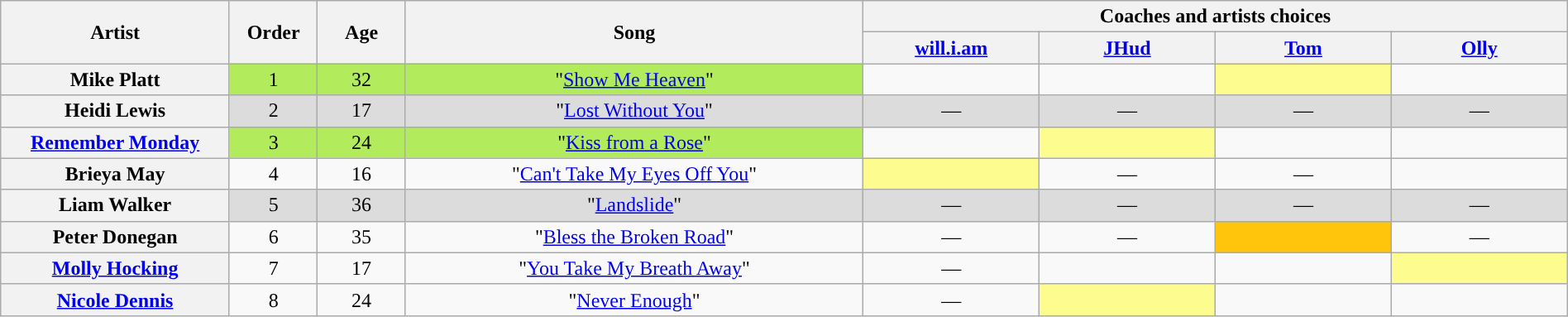<table class="wikitable" style="text-align:center; width:100%;">
<tr>
<th rowspan="2" scope="col" style="width:13%;">Artist</th>
<th rowspan="2" scope="col" style="width:05%;">Order</th>
<th rowspan="2" scope="col" style="width:05%;">Age</th>
<th rowspan="2" scope="col" style="width:26%;">Song</th>
<th colspan="4" style="width:40%;">Coaches and artists choices</th>
</tr>
<tr>
<th style="width:10%;"><a href='#'>will.i.am</a></th>
<th style="width:10%;"><a href='#'>JHud</a></th>
<th style="width:10%;"><a href='#'>Tom</a></th>
<th style="width:10%;"><a href='#'>Olly</a></th>
</tr>
<tr>
<th scope="row">Mike Platt</th>
<td style="background-color:#B2EC5D;">1</td>
<td style="background-color:#B2EC5D;">32</td>
<td style="background-color:#B2EC5D;">"<a href='#'>Show Me Heaven</a>"</td>
<td><strong></strong></td>
<td><strong></strong></td>
<td style="background:#fdfc8f;"><strong></strong></td>
<td><strong></strong></td>
</tr>
<tr style="background:#DCDCDC;">
<th>Heidi Lewis</th>
<td>2</td>
<td>17</td>
<td>"<a href='#'>Lost Without You</a>"</td>
<td>—</td>
<td>—</td>
<td>—</td>
<td>—</td>
</tr>
<tr>
<th><a href='#'>Remember Monday</a></th>
<td style="background-color:#B2EC5D;">3</td>
<td style="background-color:#B2EC5D;">24</td>
<td style="background-color:#B2EC5D;">"<a href='#'>Kiss from a Rose</a>"</td>
<td><strong></strong></td>
<td style="background:#fdfc8f;"><strong></strong></td>
<td><strong></strong></td>
<td><strong></strong></td>
</tr>
<tr>
<th>Brieya May</th>
<td>4</td>
<td>16</td>
<td>"<a href='#'>Can't Take My Eyes Off You</a>"</td>
<td style="background:#fdfc8f;"><strong></strong></td>
<td>—</td>
<td>—</td>
<td><strong></strong></td>
</tr>
<tr style="background:#DCDCDC;">
<th>Liam Walker</th>
<td>5</td>
<td>36</td>
<td>"<a href='#'>Landslide</a>"</td>
<td>—</td>
<td>—</td>
<td>—</td>
<td>—</td>
</tr>
<tr>
<th>Peter Donegan</th>
<td>6</td>
<td>35</td>
<td>"<a href='#'>Bless the Broken Road</a>"</td>
<td>—</td>
<td>—</td>
<td style="background:#FFC40C;text-align:center;"><strong></strong></td>
<td>—</td>
</tr>
<tr>
<th><a href='#'>Molly Hocking</a></th>
<td>7</td>
<td>17</td>
<td>"<a href='#'>You Take My Breath Away</a>"</td>
<td>—</td>
<td><strong></strong></td>
<td><strong></strong></td>
<td style="background:#fdfc8f;"><strong></strong></td>
</tr>
<tr>
<th><a href='#'>Nicole Dennis</a></th>
<td>8</td>
<td>24</td>
<td>"<a href='#'>Never Enough</a>"</td>
<td>—</td>
<td style="background:#fdfc8f;"><strong></strong></td>
<td><strong></strong></td>
<td><strong></strong></td>
</tr>
</table>
